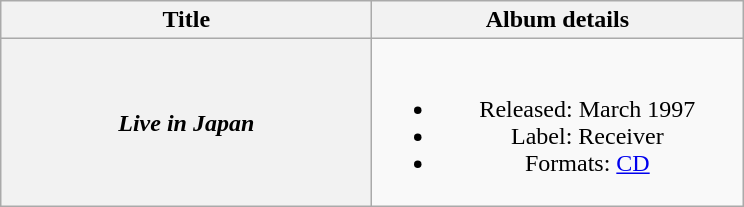<table class="wikitable plainrowheaders" style="text-align:center;">
<tr>
<th scope="col" style="width:15em;">Title</th>
<th scope="col" style="width:15em;">Album details</th>
</tr>
<tr>
<th scope="row"><em>Live in Japan</em></th>
<td><br><ul><li>Released: March 1997</li><li>Label: Receiver</li><li>Formats: <a href='#'>CD</a></li></ul></td>
</tr>
</table>
